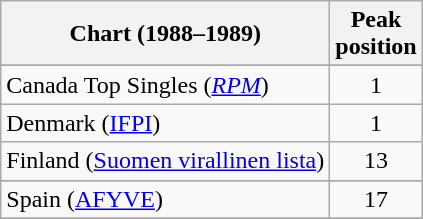<table class="wikitable sortable">
<tr>
<th>Chart (1988–1989)</th>
<th>Peak<br>position</th>
</tr>
<tr>
</tr>
<tr>
</tr>
<tr>
</tr>
<tr>
<td>Canada Top Singles (<em><a href='#'>RPM</a></em>)</td>
<td align="center">1</td>
</tr>
<tr>
<td>Denmark (<a href='#'>IFPI</a>)</td>
<td align="center">1</td>
</tr>
<tr>
<td>Finland (<a href='#'>Suomen virallinen lista</a>)</td>
<td align="center">13</td>
</tr>
<tr>
</tr>
<tr>
</tr>
<tr>
</tr>
<tr>
</tr>
<tr>
</tr>
<tr>
</tr>
<tr>
<td>Spain (<a href='#'>AFYVE</a>)</td>
<td align="center">17</td>
</tr>
<tr>
</tr>
<tr>
</tr>
<tr>
</tr>
<tr>
</tr>
<tr>
</tr>
</table>
